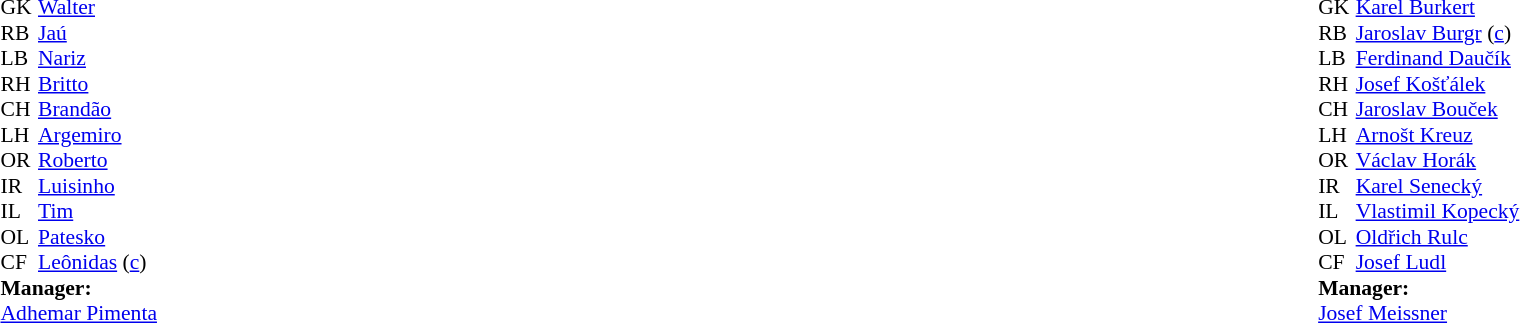<table width="100%">
<tr>
<td valign="top" width="50%"><br><table style="font-size: 90%" cellspacing="0" cellpadding="0">
<tr>
<th width="25"></th>
</tr>
<tr>
<td>GK</td>
<td><a href='#'>Walter</a></td>
</tr>
<tr>
<td>RB</td>
<td><a href='#'>Jaú</a></td>
</tr>
<tr>
<td>LB</td>
<td><a href='#'>Nariz</a></td>
</tr>
<tr>
<td>RH</td>
<td><a href='#'>Britto</a></td>
</tr>
<tr>
<td>CH</td>
<td><a href='#'>Brandão</a></td>
</tr>
<tr>
<td>LH</td>
<td><a href='#'>Argemiro</a></td>
</tr>
<tr>
<td>OR</td>
<td><a href='#'>Roberto</a></td>
</tr>
<tr>
<td>IR</td>
<td><a href='#'>Luisinho</a></td>
</tr>
<tr>
<td>IL</td>
<td><a href='#'>Tim</a></td>
</tr>
<tr>
<td>OL</td>
<td><a href='#'>Patesko</a></td>
</tr>
<tr>
<td>CF</td>
<td><a href='#'>Leônidas</a> (<a href='#'>c</a>)</td>
</tr>
<tr>
<td colspan="3"><strong>Manager:</strong></td>
</tr>
<tr>
<td colspan="3"><a href='#'>Adhemar Pimenta</a></td>
</tr>
</table>
</td>
<td valign="top"></td>
<td valign="top" width="50%"><br><table style="font-size: 90%" cellspacing="0" cellpadding="0" align=center>
<tr>
<th width="25"></th>
</tr>
<tr>
<td>GK</td>
<td><a href='#'>Karel Burkert</a></td>
</tr>
<tr>
<td>RB</td>
<td><a href='#'>Jaroslav Burgr</a> (<a href='#'>c</a>)</td>
</tr>
<tr>
<td>LB</td>
<td><a href='#'>Ferdinand Daučík</a></td>
</tr>
<tr>
<td>RH</td>
<td><a href='#'>Josef Košťálek</a></td>
</tr>
<tr>
<td>CH</td>
<td><a href='#'>Jaroslav Bouček</a></td>
</tr>
<tr>
<td>LH</td>
<td><a href='#'>Arnošt Kreuz</a></td>
</tr>
<tr>
<td>OR</td>
<td><a href='#'>Václav Horák</a></td>
</tr>
<tr>
<td>IR</td>
<td><a href='#'>Karel Senecký</a></td>
</tr>
<tr>
<td>IL</td>
<td><a href='#'>Vlastimil Kopecký</a></td>
</tr>
<tr>
<td>OL</td>
<td><a href='#'>Oldřich Rulc</a></td>
</tr>
<tr>
<td>CF</td>
<td><a href='#'>Josef Ludl</a></td>
</tr>
<tr>
<td colspan="3"><strong>Manager:</strong></td>
</tr>
<tr>
<td colspan="3"><a href='#'>Josef Meissner</a></td>
</tr>
</table>
</td>
</tr>
</table>
